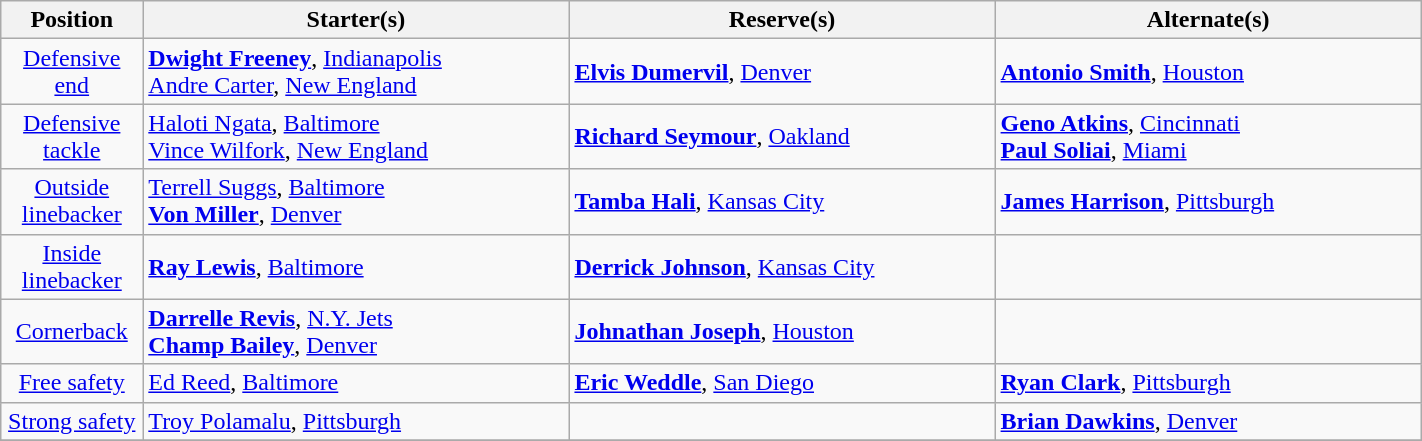<table class="wikitable" width=75%>
<tr>
<th width=10%>Position</th>
<th width=30%>Starter(s)</th>
<th width=30%>Reserve(s)</th>
<th width=30%>Alternate(s)</th>
</tr>
<tr>
<td align=center><a href='#'>Defensive end</a></td>
<td> <strong><a href='#'>Dwight Freeney</a></strong>, <a href='#'>Indianapolis</a><br> <a href='#'>Andre Carter</a>, <a href='#'>New England</a><strong></strong></td>
<td> <strong><a href='#'>Elvis Dumervil</a></strong>, <a href='#'>Denver</a><strong></strong></td>
<td> <strong><a href='#'>Antonio Smith</a></strong>, <a href='#'>Houston</a><strong></strong></td>
</tr>
<tr>
<td align=center><a href='#'>Defensive tackle</a></td>
<td> <a href='#'>Haloti Ngata</a>, <a href='#'>Baltimore</a><strong></strong><br> <a href='#'>Vince Wilfork</a>, <a href='#'>New England</a></td>
<td> <strong><a href='#'>Richard Seymour</a></strong>, <a href='#'>Oakland</a></td>
<td> <strong><a href='#'>Geno Atkins</a></strong>, <a href='#'>Cincinnati</a><strong></strong><br> <strong><a href='#'>Paul Soliai</a></strong>, <a href='#'>Miami</a><strong></strong></td>
</tr>
<tr>
<td align=center><a href='#'>Outside linebacker</a></td>
<td> <a href='#'>Terrell Suggs</a>, <a href='#'>Baltimore</a><strong></strong><br> <strong><a href='#'>Von Miller</a></strong>, <a href='#'>Denver</a></td>
<td> <strong><a href='#'>Tamba Hali</a></strong>, <a href='#'>Kansas City</a></td>
<td> <strong><a href='#'>James Harrison</a></strong>, <a href='#'>Pittsburgh</a><strong></strong></td>
</tr>
<tr>
<td align=center><a href='#'>Inside linebacker</a></td>
<td> <strong><a href='#'>Ray Lewis</a></strong>, <a href='#'>Baltimore</a></td>
<td> <strong><a href='#'>Derrick Johnson</a></strong>, <a href='#'>Kansas City</a></td>
<td></td>
</tr>
<tr>
<td align=center><a href='#'>Cornerback</a></td>
<td> <strong><a href='#'>Darrelle Revis</a></strong>, <a href='#'>N.Y. Jets</a><br> <strong><a href='#'>Champ Bailey</a></strong>, <a href='#'>Denver</a></td>
<td> <strong><a href='#'>Johnathan Joseph</a></strong>, <a href='#'>Houston</a></td>
<td></td>
</tr>
<tr>
<td align=center><a href='#'>Free safety</a></td>
<td> <a href='#'>Ed Reed</a>, <a href='#'>Baltimore</a><strong></strong></td>
<td> <strong><a href='#'>Eric Weddle</a></strong>, <a href='#'>San Diego</a></td>
<td> <strong><a href='#'>Ryan Clark</a></strong>, <a href='#'>Pittsburgh</a><strong></strong></td>
</tr>
<tr>
<td align=center><a href='#'>Strong safety</a></td>
<td> <a href='#'>Troy Polamalu</a>, <a href='#'>Pittsburgh</a><strong></strong></td>
<td></td>
<td> <strong><a href='#'>Brian Dawkins</a></strong>, <a href='#'>Denver</a><strong></strong></td>
</tr>
<tr>
</tr>
</table>
